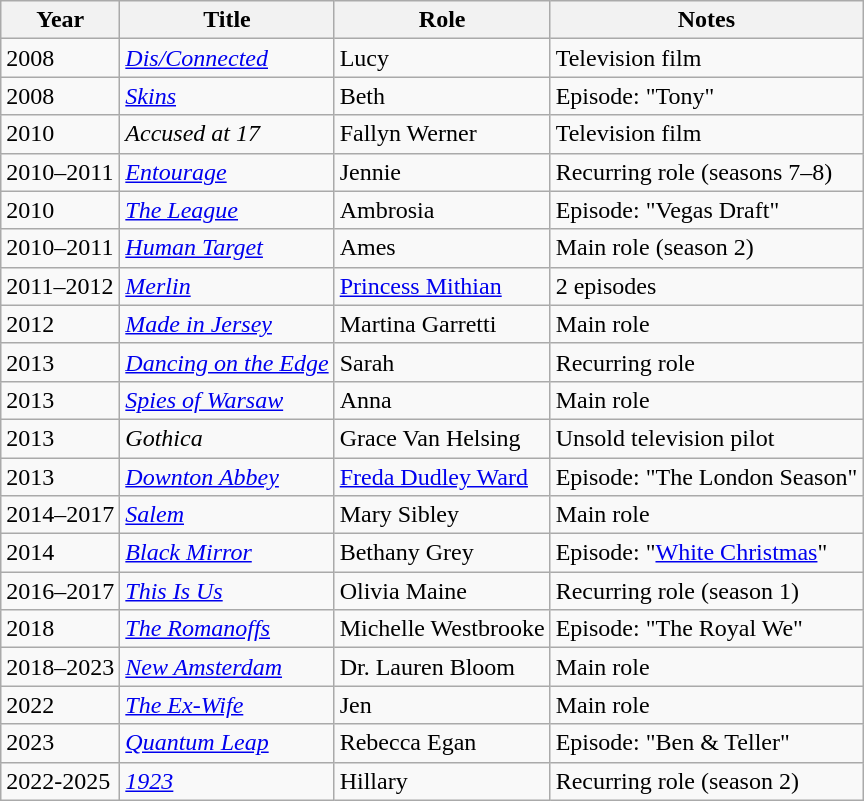<table class="wikitable sortable">
<tr>
<th>Year</th>
<th>Title</th>
<th>Role</th>
<th class="unsortable">Notes</th>
</tr>
<tr>
<td>2008</td>
<td><em><a href='#'>Dis/Connected</a></em></td>
<td>Lucy</td>
<td>Television film</td>
</tr>
<tr>
<td>2008</td>
<td><em><a href='#'>Skins</a></em></td>
<td>Beth</td>
<td>Episode: "Tony"</td>
</tr>
<tr>
<td>2010</td>
<td><em>Accused at 17</em></td>
<td>Fallyn Werner</td>
<td>Television film</td>
</tr>
<tr>
<td>2010–2011</td>
<td><em><a href='#'>Entourage</a></em></td>
<td>Jennie</td>
<td>Recurring role (seasons 7–8)</td>
</tr>
<tr>
<td>2010</td>
<td data-sort-value="League, The"><em><a href='#'>The League</a></em></td>
<td>Ambrosia</td>
<td>Episode: "Vegas Draft"</td>
</tr>
<tr>
<td>2010–2011</td>
<td><em><a href='#'>Human Target</a></em></td>
<td>Ames</td>
<td>Main role (season 2)</td>
</tr>
<tr>
<td>2011–2012</td>
<td><em><a href='#'>Merlin</a></em></td>
<td><a href='#'>Princess Mithian</a></td>
<td>2 episodes</td>
</tr>
<tr>
<td>2012</td>
<td><em><a href='#'>Made in Jersey</a></em></td>
<td>Martina Garretti</td>
<td>Main role</td>
</tr>
<tr>
<td>2013</td>
<td><em><a href='#'>Dancing on the Edge</a></em></td>
<td>Sarah</td>
<td>Recurring role</td>
</tr>
<tr>
<td>2013</td>
<td><em><a href='#'>Spies of Warsaw</a></em></td>
<td>Anna</td>
<td>Main role</td>
</tr>
<tr>
<td>2013</td>
<td><em>Gothica</em></td>
<td>Grace Van Helsing</td>
<td>Unsold television pilot</td>
</tr>
<tr>
<td>2013</td>
<td><em><a href='#'>Downton Abbey</a></em></td>
<td><a href='#'>Freda Dudley Ward</a></td>
<td>Episode: "The London Season"</td>
</tr>
<tr>
<td>2014–2017</td>
<td><em><a href='#'>Salem</a></em></td>
<td>Mary Sibley</td>
<td>Main role</td>
</tr>
<tr>
<td>2014</td>
<td><em><a href='#'>Black Mirror</a></em></td>
<td>Bethany Grey</td>
<td>Episode: "<a href='#'>White Christmas</a>"</td>
</tr>
<tr>
<td>2016–2017</td>
<td><em><a href='#'>This Is Us</a></em></td>
<td>Olivia Maine</td>
<td>Recurring role (season 1)</td>
</tr>
<tr>
<td>2018</td>
<td data-sort-value="Romanoffs, The"><em><a href='#'>The Romanoffs</a></em></td>
<td>Michelle Westbrooke</td>
<td>Episode: "The Royal We"</td>
</tr>
<tr>
<td>2018–2023</td>
<td><em><a href='#'>New Amsterdam</a></em></td>
<td>Dr. Lauren Bloom</td>
<td>Main role</td>
</tr>
<tr>
<td>2022</td>
<td><em><a href='#'>The Ex-Wife</a></em></td>
<td>Jen</td>
<td>Main role</td>
</tr>
<tr>
<td>2023</td>
<td><em><a href='#'>Quantum Leap</a></em></td>
<td>Rebecca Egan</td>
<td>Episode: "Ben & Teller"</td>
</tr>
<tr>
<td>2022-2025</td>
<td><a href='#'><em>1923</em></a></td>
<td>Hillary</td>
<td>Recurring role (season 2)</td>
</tr>
</table>
